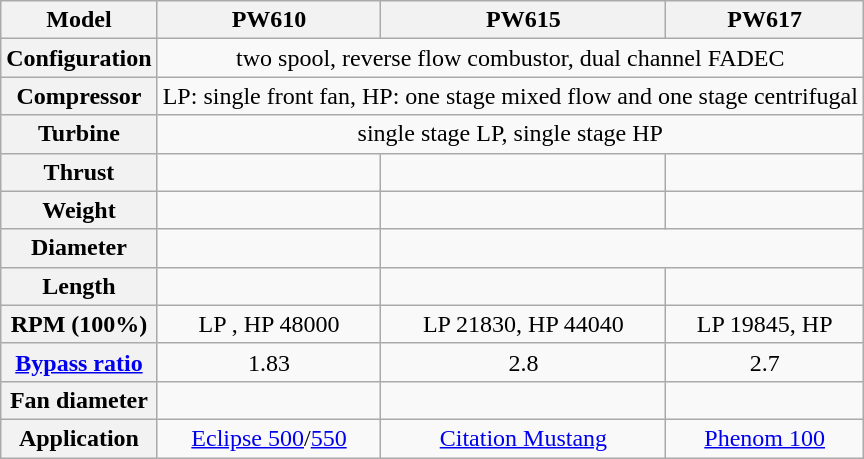<table class="wikitable" style="text-align: center">
<tr>
<th>Model</th>
<th>PW610</th>
<th>PW615</th>
<th>PW617</th>
</tr>
<tr>
<th>Configuration</th>
<td colspan=4>two spool, reverse flow combustor, dual channel FADEC</td>
</tr>
<tr>
<th>Compressor</th>
<td colspan=4>LP: single front fan, HP: one stage mixed flow and one stage centrifugal</td>
</tr>
<tr>
<th>Turbine</th>
<td colspan=4>single stage LP, single stage HP</td>
</tr>
<tr>
<th>Thrust</th>
<td></td>
<td></td>
<td></td>
</tr>
<tr>
<th>Weight</th>
<td></td>
<td></td>
<td></td>
</tr>
<tr>
<th>Diameter</th>
<td></td>
<td colspan=2></td>
</tr>
<tr>
<th>Length</th>
<td></td>
<td></td>
<td></td>
</tr>
<tr>
<th>RPM (100%)</th>
<td>LP , HP 48000</td>
<td>LP 21830, HP 44040</td>
<td>LP 19845, HP </td>
</tr>
<tr>
<th><a href='#'>Bypass ratio</a></th>
<td>1.83</td>
<td>2.8</td>
<td>2.7</td>
</tr>
<tr>
<th>Fan diameter</th>
<td></td>
<td></td>
<td></td>
</tr>
<tr>
<th>Application</th>
<td><a href='#'>Eclipse 500</a>/<a href='#'>550</a></td>
<td><a href='#'>Citation Mustang</a></td>
<td><a href='#'>Phenom 100</a></td>
</tr>
</table>
